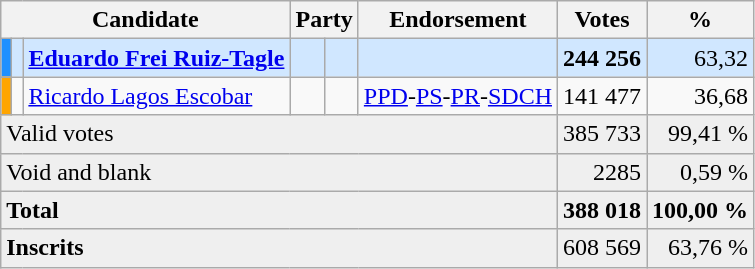<table class="wikitable">
<tr>
<th colspan=3>Candidate</th>
<th colspan=2>Party</th>
<th>Endorsement</th>
<th>Votes</th>
<th>%</th>
</tr>
<tr bgcolor=#D0E7FF>
<td bgcolor=dodgerblue></td>
<td></td>
<td align="left"><strong><a href='#'>Eduardo Frei Ruiz-Tagle</a></strong></td>
<td></td>
<td></td>
<td></td>
<td align="right"><strong>244 256</strong></td>
<td align="right">63,32</td>
</tr>
<tr>
<td bgcolor=orange></td>
<td></td>
<td align="left"><a href='#'>Ricardo Lagos Escobar</a></td>
<td></td>
<td></td>
<td><a href='#'>PPD</a>-<a href='#'>PS</a>-<a href='#'>PR</a>-<a href='#'>SDCH</a></td>
<td align="right">141 477</td>
<td align="right">36,68</td>
</tr>
<tr style="background:#efefef;">
<td colspan=6>Valid votes</td>
<td align="right">385 733</td>
<td align="right">99,41 %</td>
</tr>
<tr style="background:#efefef;">
<td colspan=6>Void and blank</td>
<td align="right">2285</td>
<td align="right">0,59 %</td>
</tr>
<tr style="background:#efefef;">
<td colspan=6><strong>Total</strong></td>
<td align="right"><strong>388 018</strong></td>
<td align="right"><strong>100,00 %</strong></td>
</tr>
<tr style="background:#efefef;">
<td colspan=6><strong>Inscrits</strong></td>
<td align=right>608 569</td>
<td align=right>63,76 %</td>
</tr>
</table>
